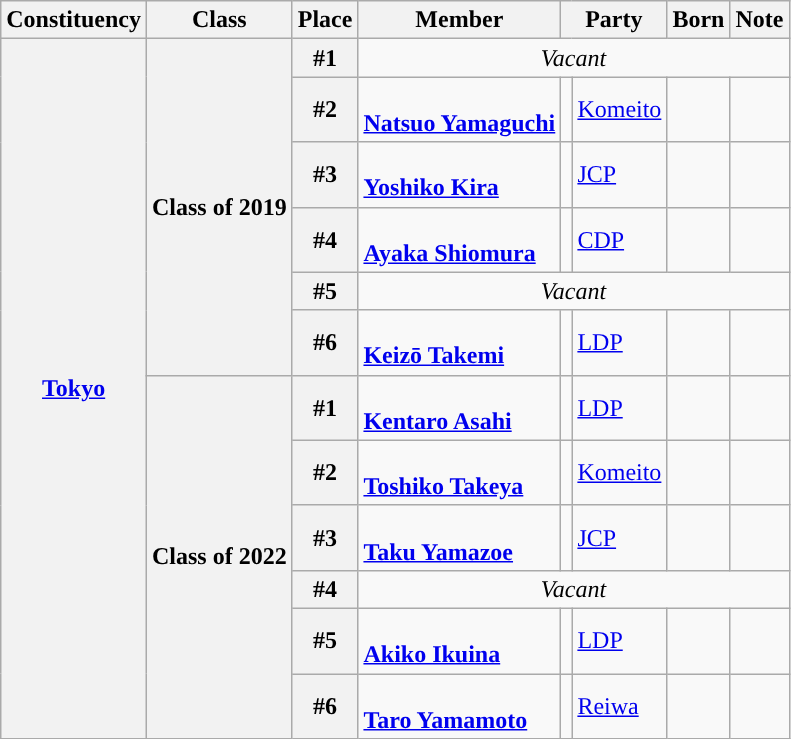<table class="wikitable sortable plainrowheaders" id="votingmembers">
<tr style="vertical-align:bottom">
<th>Constituency</th>
<th>Class</th>
<th>Place</th>
<th>Member</th>
<th colspan=2>Party</th>
<th>Born</th>
<th>Note</th>
</tr>
<tr>
<th rowspan=12><a href='#'>Tokyo</a></th>
<th rowspan=6>Class of 2019</th>
<th>#1</th>
<td colspan=5 style="text-align:center;"><em>Vacant</em></td>
</tr>
<tr>
<th>#2</th>
<td><br><strong><a href='#'>Natsuo Yamaguchi</a></strong></td>
<td style="background-color:"></td>
<td><a href='#'>Komeito</a></td>
<td></td>
<td></td>
</tr>
<tr>
<th>#3</th>
<td><br><strong><a href='#'>Yoshiko Kira</a></strong></td>
<td style="background-color:"></td>
<td><a href='#'>JCP</a></td>
<td></td>
<td></td>
</tr>
<tr>
<th>#4</th>
<td><br><strong><a href='#'>Ayaka Shiomura</a></strong></td>
<td style="background-color:"></td>
<td><a href='#'>CDP</a></td>
<td></td>
<td></td>
</tr>
<tr>
<th>#5</th>
<td colspan=5 style="text-align:center;"><em>Vacant</em></td>
</tr>
<tr>
<th>#6</th>
<td><br><strong><a href='#'>Keizō Takemi</a></strong></td>
<td style="background-color:"></td>
<td><a href='#'>LDP</a></td>
<td></td>
<td></td>
</tr>
<tr>
<th rowspan=6>Class of 2022</th>
<th>#1</th>
<td><br><strong><a href='#'>Kentaro Asahi</a></strong></td>
<td style="background-color:"></td>
<td><a href='#'>LDP</a></td>
<td></td>
<td></td>
</tr>
<tr>
<th>#2</th>
<td><br><strong><a href='#'>Toshiko Takeya</a></strong></td>
<td style="background-color:"></td>
<td><a href='#'>Komeito</a></td>
<td></td>
<td></td>
</tr>
<tr>
<th>#3</th>
<td><br><strong><a href='#'>Taku Yamazoe</a></strong></td>
<td style="background-color:"></td>
<td><a href='#'>JCP</a></td>
<td></td>
<td></td>
</tr>
<tr>
<th>#4</th>
<td colspan=5 style="text-align:center;"><em>Vacant</em></td>
</tr>
<tr>
<th>#5</th>
<td><br><strong><a href='#'>Akiko Ikuina</a></strong></td>
<td style="background-color:"></td>
<td><a href='#'>LDP</a></td>
<td></td>
<td></td>
</tr>
<tr>
<th>#6</th>
<td><br><strong><a href='#'>Taro Yamamoto</a></strong></td>
<td style="background-color:"></td>
<td><a href='#'>Reiwa</a></td>
<td></td>
<td></td>
</tr>
</table>
